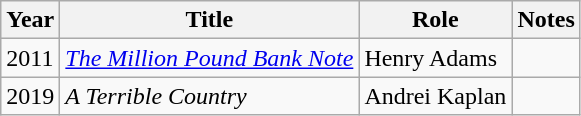<table class="wikitable sortable">
<tr>
<th>Year</th>
<th>Title</th>
<th>Role</th>
<th class="unsortable">Notes</th>
</tr>
<tr>
<td>2011</td>
<td data-sort-value="Million Pound Bank Note, The"><em><a href='#'>The Million Pound Bank Note</a></em></td>
<td>Henry Adams</td>
<td></td>
</tr>
<tr>
<td>2019</td>
<td data-sort-value="Terrible Country, A"><em>A Terrible Country</em></td>
<td>Andrei Kaplan</td>
<td></td>
</tr>
</table>
